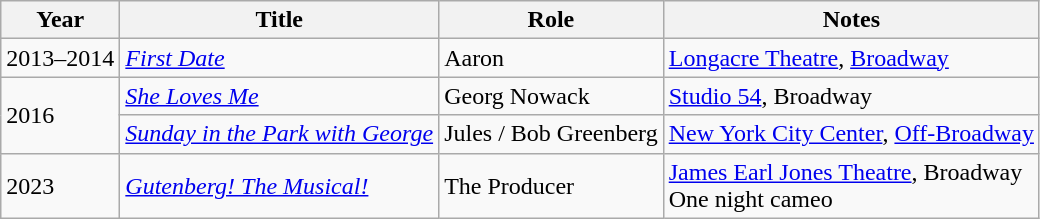<table class="wikitable">
<tr>
<th>Year</th>
<th>Title</th>
<th>Role</th>
<th class="unsortable">Notes</th>
</tr>
<tr>
<td>2013–2014</td>
<td><em><a href='#'>First Date</a></em></td>
<td>Aaron</td>
<td><a href='#'>Longacre Theatre</a>, <a href='#'>Broadway</a></td>
</tr>
<tr>
<td rowspan="2">2016</td>
<td><em><a href='#'>She Loves Me</a></em></td>
<td>Georg Nowack</td>
<td><a href='#'>Studio 54</a>, Broadway</td>
</tr>
<tr>
<td><em><a href='#'>Sunday in the Park with George</a></em></td>
<td>Jules / Bob Greenberg</td>
<td><a href='#'>New York City Center</a>, <a href='#'>Off-Broadway</a></td>
</tr>
<tr>
<td>2023</td>
<td><em><a href='#'>Gutenberg! The Musical!</a></em></td>
<td>The Producer</td>
<td><a href='#'>James Earl Jones Theatre</a>, Broadway<br>One night cameo</td>
</tr>
</table>
